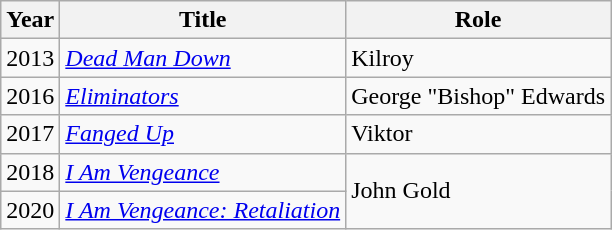<table class="wikitable sortable">
<tr>
<th>Year</th>
<th>Title</th>
<th>Role</th>
</tr>
<tr>
<td>2013</td>
<td><em><a href='#'>Dead Man Down</a></em></td>
<td>Kilroy</td>
</tr>
<tr>
<td>2016</td>
<td><em><a href='#'>Eliminators</a></em></td>
<td>George "Bishop" Edwards</td>
</tr>
<tr>
<td>2017</td>
<td><em><a href='#'>Fanged Up</a></em></td>
<td>Viktor</td>
</tr>
<tr>
<td>2018</td>
<td><em><a href='#'>I Am Vengeance</a></em></td>
<td rowspan="2">John Gold</td>
</tr>
<tr>
<td>2020</td>
<td><em><a href='#'>I Am Vengeance: Retaliation</a></em></td>
</tr>
</table>
